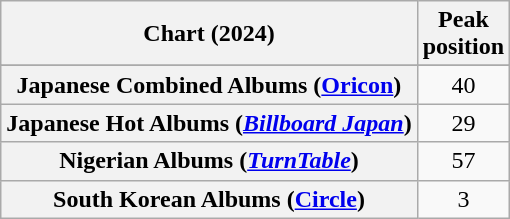<table class="wikitable sortable plainrowheaders" style="text-align:center">
<tr>
<th scope="col">Chart (2024)</th>
<th scope="col">Peak<br>position</th>
</tr>
<tr>
</tr>
<tr>
<th scope="row">Japanese Combined Albums (<a href='#'>Oricon</a>)</th>
<td>40</td>
</tr>
<tr>
<th scope="row">Japanese Hot Albums (<em><a href='#'>Billboard Japan</a></em>)</th>
<td>29</td>
</tr>
<tr>
<th scope="row">Nigerian Albums (<a href='#'><em>TurnTable</em></a>)</th>
<td>57</td>
</tr>
<tr>
<th scope="row">South Korean Albums (<a href='#'>Circle</a>)</th>
<td>3</td>
</tr>
</table>
